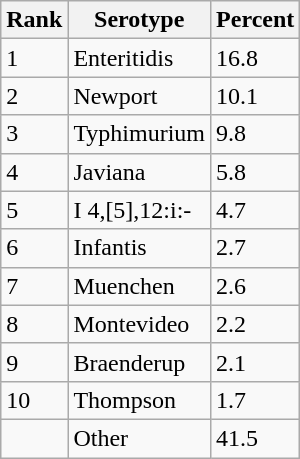<table class="wikitable">
<tr>
<th>Rank</th>
<th>Serotype</th>
<th>Percent</th>
</tr>
<tr>
<td>1</td>
<td>Enteritidis</td>
<td>16.8</td>
</tr>
<tr>
<td>2</td>
<td>Newport</td>
<td>10.1</td>
</tr>
<tr>
<td>3</td>
<td>Typhimurium</td>
<td>9.8</td>
</tr>
<tr>
<td>4</td>
<td>Javiana</td>
<td>5.8</td>
</tr>
<tr>
<td>5</td>
<td>I 4,[5],12:i:-</td>
<td>4.7</td>
</tr>
<tr>
<td>6</td>
<td>Infantis</td>
<td>2.7</td>
</tr>
<tr>
<td>7</td>
<td>Muenchen</td>
<td>2.6</td>
</tr>
<tr>
<td>8</td>
<td>Montevideo</td>
<td>2.2</td>
</tr>
<tr>
<td>9</td>
<td>Braenderup</td>
<td>2.1</td>
</tr>
<tr>
<td>10</td>
<td>Thompson</td>
<td>1.7</td>
</tr>
<tr>
<td></td>
<td>Other</td>
<td>41.5</td>
</tr>
</table>
